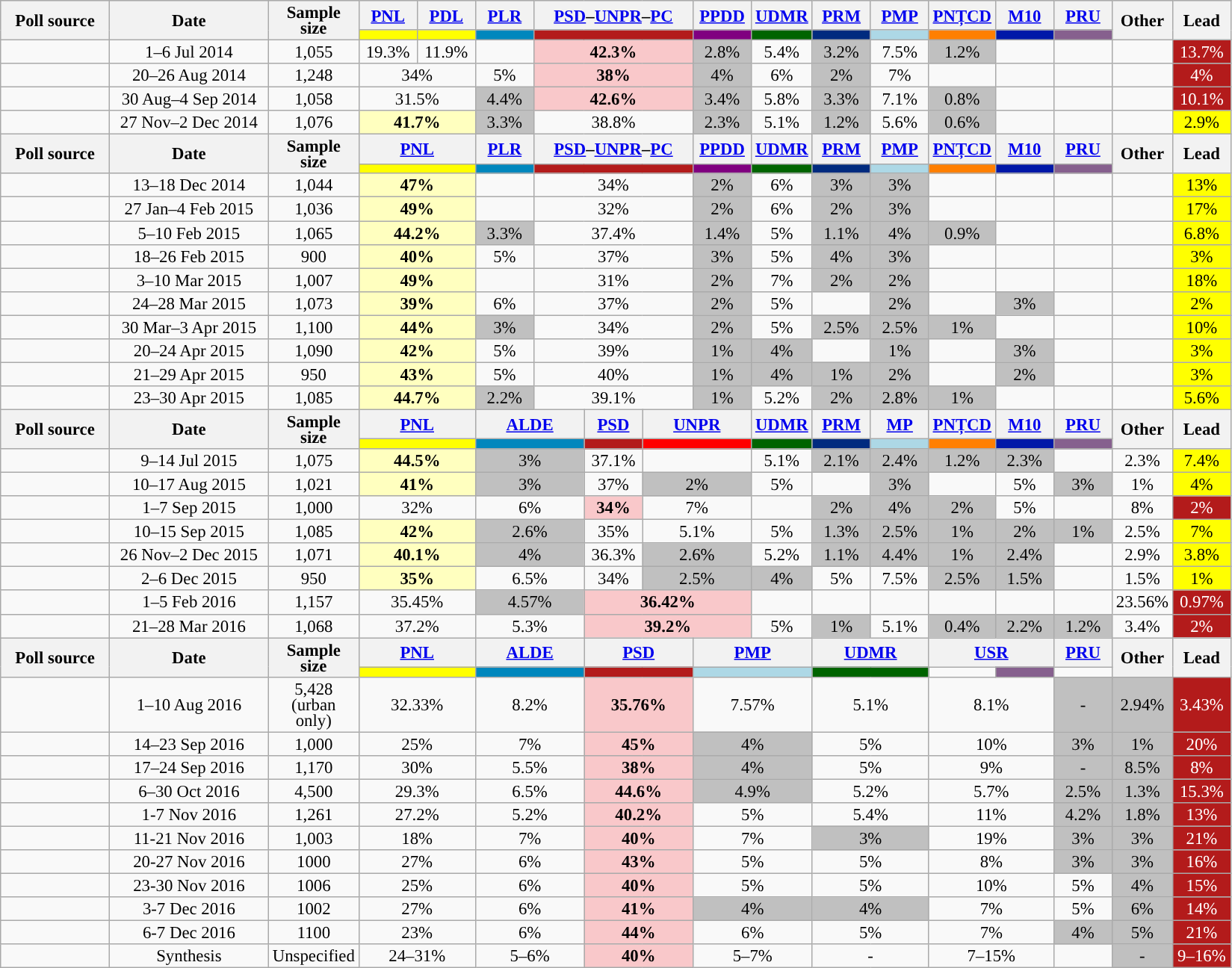<table class="wikitable" style="text-align:center;font-size:95%;line-height:14px;">
<tr style="background:lightgrey;">
<th style="width:90px;" rowspan=2>Poll source</th>
<th style="width:135px;" rowspan=2>Date</th>
<th style="width:45px;" rowspan=2>Sample size</th>
<th style="width:45px;"><a href='#'>PNL</a></th>
<th style="width:45px;"><a href='#'>PDL</a></th>
<th style="width:45px;"><a href='#'>PLR</a></th>
<th style="width:45px;" colspan=3><a href='#'>PSD</a>–<a href='#'>UNPR</a>–<a href='#'>PC</a></th>
<th style="width:45px;"><a href='#'>PPDD</a></th>
<th style="width:45px;"><a href='#'>UDMR</a></th>
<th style="width:45px;"><a href='#'>PRM</a></th>
<th style="width:45px;"><a href='#'>PMP</a></th>
<th style="width:45px;"><a href='#'>PNȚCD</a></th>
<th style="width:45px;"><a href='#'>M10</a></th>
<th style="width:45px;"><a href='#'>PRU</a></th>
<th style="width:45px;" rowspan=2>Other</th>
<th style="width:45px;" rowspan=2>Lead</th>
</tr>
<tr>
<td bgcolor=#FFFF00></td>
<td bgcolor=#FFFF00></td>
<td bgcolor=#0087BD></td>
<td bgcolor=#B31B1B colspan=3></td>
<td bgcolor=#800080></td>
<td bgcolor=#006400></td>
<td bgcolor=#002B7F></td>
<td bgcolor=#ADD8E6></td>
<td bgcolor=#FF7F00></td>
<td bgcolor=#0018A8></td>
<td bgcolor=#86608E></td>
</tr>
<tr>
<td></td>
<td>1–6 Jul 2014</td>
<td>1,055</td>
<td>19.3%</td>
<td>11.9%</td>
<td></td>
<td style="background:#F9C8CA;" colspan=3><strong>42.3%</strong></td>
<td bgcolor=silver>2.8%</td>
<td>5.4%</td>
<td bgcolor=silver>3.2%</td>
<td>7.5%</td>
<td bgcolor=silver>1.2%</td>
<td></td>
<td></td>
<td></td>
<td style="background:#B31B1B; color:white;">13.7%</td>
</tr>
<tr>
<td></td>
<td>20–26 Aug 2014</td>
<td>1,248</td>
<td colspan=2>34%</td>
<td>5%</td>
<td style="background:#F9C8CA;" colspan=3><strong>38%</strong></td>
<td bgcolor=silver>4%</td>
<td>6%</td>
<td bgcolor=silver>2%</td>
<td>7%</td>
<td></td>
<td></td>
<td></td>
<td></td>
<td style="background:#B31B1B; color:white;">4%</td>
</tr>
<tr>
<td></td>
<td>30 Aug–4 Sep 2014</td>
<td>1,058</td>
<td colspan=2>31.5%</td>
<td bgcolor=silver>4.4%</td>
<td style="background:#F9C8CA;" colspan=3><strong>42.6%</strong></td>
<td bgcolor=silver>3.4%</td>
<td>5.8%</td>
<td bgcolor=silver>3.3%</td>
<td>7.1%</td>
<td bgcolor=silver>0.8%</td>
<td></td>
<td></td>
<td></td>
<td style="background:#B31B1B; color:white;">10.1%</td>
</tr>
<tr>
<td></td>
<td>27 Nov–2 Dec 2014</td>
<td>1,076</td>
<td style="background:#FFFFBF;" colspan=2><strong>41.7%</strong></td>
<td bgcolor=silver>3.3%</td>
<td colspan=3>38.8%</td>
<td bgcolor=silver>2.3%</td>
<td>5.1%</td>
<td bgcolor=silver>1.2%</td>
<td>5.6%</td>
<td bgcolor=silver>0.6%</td>
<td></td>
<td></td>
<td></td>
<td style="background:#FFFF00; color:black;">2.9%</td>
</tr>
<tr style="background:lightgrey;">
<th style="width:90px;" rowspan=2>Poll source</th>
<th style="width:135px;" rowspan=2>Date</th>
<th style="width:45px;" rowspan=2>Sample size</th>
<th style="width:45px;" colspan=2><a href='#'>PNL</a></th>
<th style="width:45px;"><a href='#'>PLR</a></th>
<th style="width:45px;" colspan=3><a href='#'>PSD</a>–<a href='#'>UNPR</a>–<a href='#'>PC</a></th>
<th style="width:45px;"><a href='#'>PPDD</a></th>
<th style="width:45px;"><a href='#'>UDMR</a></th>
<th style="width:45px;"><a href='#'>PRM</a></th>
<th style="width:45px;"><a href='#'>PMP</a></th>
<th style="width:45px;"><a href='#'>PNȚCD</a></th>
<th style="width:45px;"><a href='#'>M10</a></th>
<th style="width:45px;"><a href='#'>PRU</a></th>
<th style="width:45px;" rowspan=2>Other</th>
<th style="width:45px;" rowspan=2>Lead</th>
</tr>
<tr>
<td bgcolor=#FFFF00 colspan=2></td>
<td bgcolor=#0087BD></td>
<td bgcolor=#B31B1B colspan=3></td>
<td bgcolor=#800080></td>
<td bgcolor=#006400></td>
<td bgcolor=#002B7F></td>
<td bgcolor=#ADD8E6></td>
<td bgcolor=#FF7F00></td>
<td bgcolor=#0018A8></td>
<td bgcolor=#86608E></td>
</tr>
<tr>
<td></td>
<td>13–18 Dec 2014</td>
<td>1,044</td>
<td style="background:#FFFFBF;" colspan=2><strong>47%</strong></td>
<td></td>
<td colspan=3>34%</td>
<td bgcolor=silver>2%</td>
<td>6%</td>
<td bgcolor=silver>3%</td>
<td bgcolor=silver>3%</td>
<td></td>
<td></td>
<td></td>
<td></td>
<td style="background:#FFFF00; color:black;">13%</td>
</tr>
<tr>
<td></td>
<td>27 Jan–4 Feb 2015</td>
<td>1,036</td>
<td style="background:#FFFFBF;" colspan=2><strong>49%</strong></td>
<td></td>
<td colspan=3>32%</td>
<td bgcolor=silver>2%</td>
<td>6%</td>
<td bgcolor=silver>2%</td>
<td bgcolor=silver>3%</td>
<td></td>
<td></td>
<td></td>
<td></td>
<td style="background:#FFFF00; color:black;">17%</td>
</tr>
<tr>
<td></td>
<td>5–10 Feb 2015</td>
<td>1,065</td>
<td style="background:#FFFFBF;" colspan=2><strong>44.2%</strong></td>
<td bgcolor=silver>3.3%</td>
<td colspan=3>37.4%</td>
<td bgcolor=silver>1.4%</td>
<td>5%</td>
<td bgcolor=silver>1.1%</td>
<td bgcolor=silver>4%</td>
<td bgcolor=silver>0.9%</td>
<td></td>
<td></td>
<td></td>
<td style="background:#FFFF00; color:black;">6.8%</td>
</tr>
<tr>
<td></td>
<td>18–26 Feb 2015</td>
<td>900</td>
<td style="background:#FFFFBF;" colspan=2><strong>40%</strong></td>
<td>5%</td>
<td colspan=3>37%</td>
<td bgcolor=silver>3%</td>
<td>5%</td>
<td bgcolor=silver>4%</td>
<td bgcolor=silver>3%</td>
<td></td>
<td></td>
<td></td>
<td></td>
<td style="background:#FFFF00; color:black;">3%</td>
</tr>
<tr>
<td></td>
<td>3–10 Mar 2015</td>
<td>1,007</td>
<td style="background:#FFFFBF;" colspan=2><strong>49%</strong></td>
<td></td>
<td colspan=3>31%</td>
<td bgcolor=silver>2%</td>
<td>7%</td>
<td bgcolor=silver>2%</td>
<td bgcolor=silver>2%</td>
<td></td>
<td></td>
<td></td>
<td></td>
<td style="background:#FFFF00; color:black;">18%</td>
</tr>
<tr>
<td></td>
<td>24–28 Mar 2015</td>
<td>1,073</td>
<td style="background:#FFFFBF;" colspan=2><strong>39%</strong></td>
<td>6%</td>
<td colspan=3>37%</td>
<td bgcolor=silver>2%</td>
<td>5%</td>
<td></td>
<td bgcolor=silver>2%</td>
<td></td>
<td bgcolor=silver>3%</td>
<td></td>
<td></td>
<td style="background:#FFFF00; color:black;">2%</td>
</tr>
<tr>
<td></td>
<td>30 Mar–3 Apr 2015</td>
<td>1,100</td>
<td style="background:#FFFFBF;" colspan=2><strong>44%</strong></td>
<td bgcolor=silver>3%</td>
<td colspan=3>34%</td>
<td bgcolor=silver>2%</td>
<td>5%</td>
<td bgcolor=silver>2.5%</td>
<td bgcolor=silver>2.5%</td>
<td bgcolor=silver>1%</td>
<td></td>
<td></td>
<td></td>
<td style="background:#FFFF00; color:black;">10%</td>
</tr>
<tr>
<td></td>
<td>20–24 Apr 2015</td>
<td>1,090</td>
<td style="background:#FFFFBF;" colspan=2><strong>42%</strong></td>
<td>5%</td>
<td colspan=3>39%</td>
<td bgcolor=silver>1%</td>
<td bgcolor=silver>4%</td>
<td></td>
<td bgcolor=silver>1%</td>
<td></td>
<td bgcolor=silver>3%</td>
<td></td>
<td></td>
<td style="background:#FFFF00; color:black;">3%</td>
</tr>
<tr>
<td></td>
<td>21–29 Apr 2015</td>
<td>950</td>
<td style="background:#FFFFBF;" colspan=2><strong>43%</strong></td>
<td>5%</td>
<td colspan=3>40%</td>
<td bgcolor=silver>1%</td>
<td bgcolor=silver>4%</td>
<td bgcolor=silver>1%</td>
<td bgcolor=silver>2%</td>
<td></td>
<td bgcolor=silver>2%</td>
<td></td>
<td></td>
<td style="background:#FFFF00; color:black;">3%</td>
</tr>
<tr>
<td></td>
<td>23–30 Apr 2015</td>
<td>1,085</td>
<td style="background:#FFFFBF;" colspan=2><strong>44.7%</strong></td>
<td bgcolor=silver>2.2%</td>
<td colspan=3>39.1%</td>
<td bgcolor=silver>1%</td>
<td>5.2%</td>
<td bgcolor=silver>2%</td>
<td bgcolor=silver>2.8%</td>
<td bgcolor=silver>1%</td>
<td></td>
<td></td>
<td></td>
<td style="background:#FFFF00; color:black;">5.6%</td>
</tr>
<tr>
<th rowspan=2>Poll source</th>
<th rowspan=2>Date</th>
<th rowspan=2>Sample size</th>
<th colspan=2><strong><a href='#'>PNL</a></strong></th>
<th style="width:90px;" colspan=2><a href='#'>ALDE</a> </th>
<th style="width:45px;"><a href='#'>PSD</a></th>
<th style="width:90px;" colspan=2><a href='#'>UNPR</a> </th>
<th><a href='#'>UDMR</a></th>
<th><a href='#'>PRM</a></th>
<th><a href='#'>MP</a></th>
<th><a href='#'>PNȚCD</a></th>
<th><a href='#'>M10</a></th>
<th><a href='#'>PRU</a></th>
<th rowspan=2>Other</th>
<th rowspan=2>Lead</th>
</tr>
<tr>
<td bgcolor=#FFFF00 colspan=2></td>
<td bgcolor=#0087BD colspan=2></td>
<td bgcolor=#B31B1B></td>
<td bgcolor=#FF0000 colspan=2></td>
<td bgcolor=#006400></td>
<td bgcolor=#002B7F></td>
<td bgcolor=#ADD8E6></td>
<td bgcolor=#FF7F00></td>
<td bgcolor=#0018A8></td>
<td bgcolor=#86608E></td>
</tr>
<tr>
<td></td>
<td>9–14 Jul 2015</td>
<td>1,075</td>
<td style="background:#FFFFBF;" colspan=2><strong>44.5%</strong></td>
<td colspan=2; bgcolor=silver>3%</td>
<td>37.1%</td>
<td colspan=2></td>
<td>5.1%</td>
<td bgcolor=silver>2.1%</td>
<td bgcolor=silver>2.4%</td>
<td bgcolor=silver>1.2%</td>
<td bgcolor=silver>2.3%</td>
<td></td>
<td>2.3%</td>
<td style="background:#FFFF00; color:black;">7.4%</td>
</tr>
<tr>
<td></td>
<td>10–17 Aug 2015</td>
<td>1,021</td>
<td style="background:#FFFFBF;" colspan=2><strong>41%</strong></td>
<td colspan=2; bgcolor=silver>3%</td>
<td>37%</td>
<td colspan=2; bgcolor=silver>2%</td>
<td>5%</td>
<td></td>
<td bgcolor=silver>3%</td>
<td></td>
<td>5%</td>
<td bgcolor=silver>3%</td>
<td>1%</td>
<td style="background:#FFFF00; color:black;">4%</td>
</tr>
<tr>
<td></td>
<td>1–7 Sep 2015</td>
<td>1,000</td>
<td colspan=2>32%</td>
<td colspan=2>6%</td>
<td style="background:#F9C8CA"><strong>34%</strong></td>
<td colspan=2>7%</td>
<td></td>
<td bgcolor=silver>2%</td>
<td bgcolor=silver>4%</td>
<td bgcolor=silver>2%</td>
<td>5%</td>
<td></td>
<td>8%</td>
<td style="background:#B31B1B; color:white;">2%</td>
</tr>
<tr>
<td></td>
<td>10–15 Sep 2015</td>
<td>1,085</td>
<td style="background:#FFFFBF;" colspan=2><strong>42%</strong></td>
<td colspan=2; bgcolor=silver>2.6%</td>
<td>35%</td>
<td colspan=2>5.1%</td>
<td>5%</td>
<td bgcolor=silver>1.3%</td>
<td bgcolor=silver>2.5%</td>
<td bgcolor=silver>1%</td>
<td bgcolor=silver>2%</td>
<td bgcolor=silver>1%</td>
<td>2.5%</td>
<td style="background:#FFFF00; color:black;">7%</td>
</tr>
<tr>
<td></td>
<td>26 Nov–2 Dec 2015</td>
<td>1,071</td>
<td style="background:#FFFFBF;" colspan=2><strong>40.1%</strong></td>
<td colspan=2; bgcolor=silver>4%</td>
<td>36.3%</td>
<td colspan=2; bgcolor=silver>2.6%</td>
<td>5.2%</td>
<td bgcolor=silver>1.1%</td>
<td bgcolor=silver>4.4%</td>
<td bgcolor=silver>1%</td>
<td bgcolor=silver>2.4%</td>
<td></td>
<td>2.9%</td>
<td style="background:#FFFF00; color:black;">3.8%</td>
</tr>
<tr>
<td></td>
<td>2–6 Dec 2015</td>
<td>950</td>
<td style="background:#FFFFBF;" colspan=2><strong>35%</strong></td>
<td colspan=2>6.5%</td>
<td>34%</td>
<td colspan=2; bgcolor=silver>2.5%</td>
<td bgcolor=silver>4%</td>
<td>5%</td>
<td>7.5%</td>
<td bgcolor=silver>2.5%</td>
<td bgcolor=silver>1.5%</td>
<td></td>
<td>1.5%</td>
<td style="background:#FFFF00; color:black;">1%</td>
</tr>
<tr>
<td></td>
<td>1–5 Feb 2016</td>
<td>1,157</td>
<td colspan=2>35.45%</td>
<td colspan=2; bgcolor=silver>4.57%</td>
<td style="background:#F9C8CA;" colspan=3><strong>36.42%</strong></td>
<td></td>
<td></td>
<td></td>
<td></td>
<td></td>
<td></td>
<td>23.56%</td>
<td style="background:#B31B1B; color:white;">0.97%</td>
</tr>
<tr>
<td></td>
<td>21–28 Mar 2016</td>
<td>1,068</td>
<td colspan=2>37.2%</td>
<td colspan=2>5.3%</td>
<td style="background:#F9C8CA;" colspan=3><strong>39.2%</strong></td>
<td>5%</td>
<td bgcolor=silver>1%</td>
<td>5.1%</td>
<td bgcolor=silver>0.4%</td>
<td bgcolor=silver>2.2%</td>
<td bgcolor=silver>1.2%</td>
<td>3.4%</td>
<td style="background:#B31B1B; color:white;">2%</td>
</tr>
<tr>
<th rowspan=2>Poll source</th>
<th rowspan=2>Date</th>
<th rowspan=2>Sample size</th>
<th style="width:45px;"  colspan=2><a href='#'>PNL</a></th>
<th style="width:45px;"  colspan=2><a href='#'>ALDE</a></th>
<th style="width:45px;"  colspan=2><a href='#'>PSD</a></th>
<th style="width:45px;"  colspan=2><a href='#'>PMP</a> </th>
<th style="width:45px;"  colspan=2><a href='#'>UDMR</a></th>
<th style="width:45px;"  colspan=2><a href='#'>USR</a></th>
<th style="width:45px;"><a href='#'>PRU</a></th>
<th rowspan=2>Other</th>
<th rowspan=2>Lead</th>
</tr>
<tr>
<td bgcolor=#FFFF00 colspan=2></td>
<td bgcolor=#0087BD colspan=2></td>
<td bgcolor=#B31B1B colspan=2></td>
<td bgcolor=#ADD8E6 colspan=2></td>
<td bgcolor=#006400 colspan=2></td>
<td style="background-color: "></td>
<td bgcolor=#86608E></td>
</tr>
<tr>
<td></td>
<td>1–10 Aug 2016</td>
<td>5,428 (urban only)</td>
<td colspan=2>32.33%</td>
<td colspan=2>8.2%</td>
<td style="background:#F9C8CA;" colspan=2><strong>35.76%</strong></td>
<td colspan=2>7.57%</td>
<td colspan=2>5.1%</td>
<td colspan=2>8.1%</td>
<td bgcolor=silver>-</td>
<td bgcolor=silver>2.94%</td>
<td style="background:#B31B1B; color:white;">3.43%</td>
</tr>
<tr>
<td></td>
<td>14–23 Sep 2016</td>
<td>1,000</td>
<td colspan=2>25%</td>
<td colspan=2>7%</td>
<td style="background:#F9C8CA;" colspan=2><strong>45%</strong></td>
<td colspan=2; bgcolor=silver>4%</td>
<td colspan=2>5%</td>
<td colspan=2>10%</td>
<td bgcolor=silver>3%</td>
<td bgcolor=silver>1%</td>
<td style="background:#B31B1B; color:white;">20%</td>
</tr>
<tr>
<td></td>
<td>17–24 Sep 2016</td>
<td>1,170</td>
<td colspan=2>30%</td>
<td colspan=2>5.5%</td>
<td style="background:#F9C8CA;" colspan=2><strong>38%</strong></td>
<td colspan=2; bgcolor=silver>4%</td>
<td colspan=2>5%</td>
<td colspan=2>9%</td>
<td bgcolor=silver>-</td>
<td bgcolor=silver>8.5%</td>
<td style="background:#B31B1B; color:white;">8%</td>
</tr>
<tr>
<td></td>
<td>6–30 Oct 2016</td>
<td>4,500</td>
<td colspan=2>29.3%</td>
<td colspan=2>6.5%</td>
<td style="background:#F9C8CA;" colspan=2><strong>44.6%</strong></td>
<td colspan=2; bgcolor=silver>4.9%</td>
<td colspan=2>5.2%</td>
<td colspan=2>5.7%</td>
<td bgcolor=silver>2.5%</td>
<td bgcolor=silver>1.3%</td>
<td style="background:#B31B1B; color:white;">15.3%</td>
</tr>
<tr>
<td></td>
<td>1-7 Nov 2016</td>
<td>1,261</td>
<td colspan="2">27.2%</td>
<td colspan="2">5.2%</td>
<td style="background:#F9C8CA;" colspan=2><strong>40.2%</strong></td>
<td colspan="2">5%</td>
<td colspan="2">5.4%</td>
<td colspan="2">11%</td>
<td bgcolor=silver>4.2%</td>
<td bgcolor=silver>1.8%</td>
<td style="background:#B31B1B; color:white;">13%</td>
</tr>
<tr>
<td></td>
<td>11-21 Nov 2016</td>
<td>1,003</td>
<td colspan="2">18%</td>
<td colspan="2">7%</td>
<td style="background:#F9C8CA;" colspan=2><strong>40%</strong></td>
<td colspan="2">7%</td>
<td colspan=2; bgcolor=silver>3%</td>
<td colspan="2">19%</td>
<td bgcolor=silver>3%</td>
<td bgcolor=silver>3%</td>
<td style="background:#B31B1B; color:white;">21%</td>
</tr>
<tr>
<td></td>
<td>20-27 Nov 2016</td>
<td>1000</td>
<td colspan="2">27%</td>
<td colspan="2">6%</td>
<td style="background:#F9C8CA;" colspan=2><strong>43%</strong></td>
<td colspan="2">5%</td>
<td colspan="2">5%</td>
<td colspan="2">8%</td>
<td bgcolor=silver>3%</td>
<td bgcolor=silver>3%</td>
<td style="background:#B31B1B; color:white;">16%</td>
</tr>
<tr>
<td></td>
<td>23-30 Nov 2016</td>
<td>1006</td>
<td colspan="2">25%</td>
<td colspan="2">6%</td>
<td style="background:#F9C8CA;" colspan=2><strong>40%</strong></td>
<td colspan="2">5%</td>
<td colspan="2">5%</td>
<td colspan="2">10%</td>
<td>5%</td>
<td bgcolor=silver>4%</td>
<td style="background:#B31B1B; color:white;">15%</td>
</tr>
<tr>
<td></td>
<td>3-7 Dec 2016</td>
<td>1002</td>
<td colspan="2">27%</td>
<td colspan="2">6%</td>
<td style="background:#F9C8CA;" colspan=2><strong>41%</strong></td>
<td colspan=2; bgcolor=silver>4%</td>
<td colspan=2; bgcolor=silver>4%</td>
<td colspan="2">7%</td>
<td>5%</td>
<td bgcolor=silver>6%</td>
<td style="background:#B31B1B; color:white;">14%</td>
</tr>
<tr>
<td></td>
<td>6-7 Dec 2016</td>
<td>1100</td>
<td colspan="2">23%</td>
<td colspan="2">6%</td>
<td style="background:#F9C8CA;" colspan=2><strong>44%</strong></td>
<td colspan="2">6%</td>
<td colspan="2">5%</td>
<td colspan="2">7%</td>
<td bgcolor=silver>4%</td>
<td bgcolor=silver>5%</td>
<td style="background:#B31B1B; color:white;">21%</td>
</tr>
<tr>
<td></td>
<td>Synthesis</td>
<td>Unspecified</td>
<td colspan="2">24–31%</td>
<td colspan="2">5–6%</td>
<td style="background:#F9C8CA;" colspan=2><strong>40%</strong></td>
<td colspan="2">5–7%</td>
<td colspan="2">-</td>
<td colspan="2">7–15%</td>
<td></td>
<td bgcolor=silver>-</td>
<td style="background:#B31B1B; color:white;">9–16%</td>
</tr>
</table>
